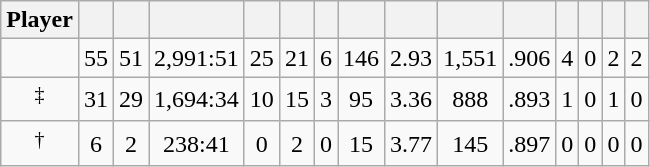<table class="wikitable sortable" style="text-align:center;">
<tr>
<th>Player</th>
<th></th>
<th></th>
<th></th>
<th></th>
<th></th>
<th></th>
<th></th>
<th></th>
<th></th>
<th></th>
<th></th>
<th></th>
<th></th>
<th></th>
</tr>
<tr>
<td></td>
<td>55</td>
<td>51</td>
<td>2,991:51</td>
<td>25</td>
<td>21</td>
<td>6</td>
<td>146</td>
<td>2.93</td>
<td>1,551</td>
<td>.906</td>
<td>4</td>
<td>0</td>
<td>2</td>
<td>2</td>
</tr>
<tr>
<td><sup>‡</sup></td>
<td>31</td>
<td>29</td>
<td>1,694:34</td>
<td>10</td>
<td>15</td>
<td>3</td>
<td>95</td>
<td>3.36</td>
<td>888</td>
<td>.893</td>
<td>1</td>
<td>0</td>
<td>1</td>
<td>0</td>
</tr>
<tr>
<td><sup>†</sup></td>
<td>6</td>
<td>2</td>
<td>238:41</td>
<td>0</td>
<td>2</td>
<td>0</td>
<td>15</td>
<td>3.77</td>
<td>145</td>
<td>.897</td>
<td>0</td>
<td>0</td>
<td>0</td>
<td>0</td>
</tr>
</table>
